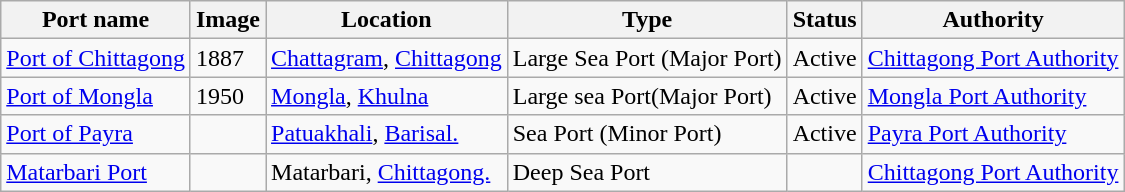<table class="sortable wikitable">
<tr>
<th>Port name</th>
<th>Image</th>
<th>Location</th>
<th>Type</th>
<th>Status</th>
<th>Authority</th>
</tr>
<tr>
<td><a href='#'>Port of Chittagong</a></td>
<td>1887 </td>
<td><a href='#'>Chattagram</a>, <a href='#'>Chittagong</a></td>
<td>Large Sea Port (Major Port)</td>
<td>Active</td>
<td><a href='#'>Chittagong Port Authority</a></td>
</tr>
<tr>
<td><a href='#'>Port of Mongla</a></td>
<td>1950</td>
<td><a href='#'>Mongla</a>, <a href='#'>Khulna</a></td>
<td>Large sea Port(Major Port)</td>
<td>Active</td>
<td><a href='#'>Mongla Port Authority</a></td>
</tr>
<tr>
<td><a href='#'>Port of Payra</a></td>
<td></td>
<td><a href='#'>Patuakhali</a>, <a href='#'>Barisal.</a></td>
<td>Sea Port (Minor Port)</td>
<td>Active</td>
<td><a href='#'>Payra Port Authority</a></td>
</tr>
<tr>
<td><a href='#'>Matarbari Port</a></td>
<td></td>
<td>Matarbari, <a href='#'>Chittagong.</a></td>
<td>Deep Sea Port</td>
<td></td>
<td><a href='#'>Chittagong Port Authority</a></td>
</tr>
</table>
